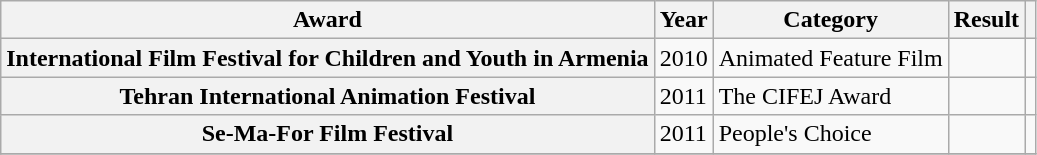<table class="wikitable sortable plainrowheaders">
<tr>
<th scope="col">Award</th>
<th scope="col">Year</th>
<th scope="col">Category</th>
<th scope="col">Result</th>
<th scope="col" class="unsortable"></th>
</tr>
<tr>
<th scope="row">International Film Festival for Children and Youth in Armenia</th>
<td>2010</td>
<td>Animated Feature Film</td>
<td></td>
<td></td>
</tr>
<tr>
<th scope="row">Tehran International Animation Festival</th>
<td>2011</td>
<td>The CIFEJ Award</td>
<td></td>
<td></td>
</tr>
<tr>
<th scope="row">Se-Ma-For Film Festival</th>
<td>2011</td>
<td>People's Choice</td>
<td></td>
<td></td>
</tr>
<tr>
</tr>
</table>
